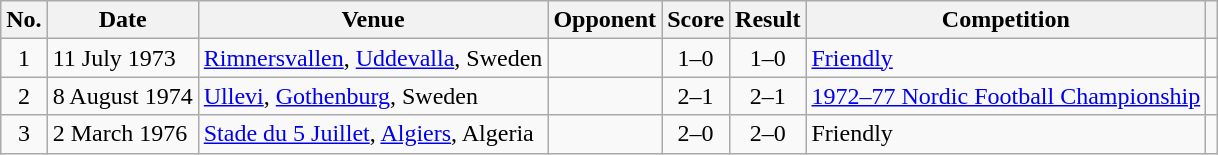<table class="wikitable sortable">
<tr>
<th scope="col">No.</th>
<th scope="col">Date</th>
<th scope="col">Venue</th>
<th scope="col">Opponent</th>
<th scope="col">Score</th>
<th scope="col">Result</th>
<th scope="col">Competition</th>
<th scope="col" class="unsortable"></th>
</tr>
<tr>
<td align="center">1</td>
<td>11 July 1973</td>
<td><a href='#'>Rimnersvallen</a>, <a href='#'>Uddevalla</a>, Sweden</td>
<td></td>
<td align="center">1–0</td>
<td align="center">1–0</td>
<td><a href='#'>Friendly</a></td>
<td></td>
</tr>
<tr>
<td align="center">2</td>
<td>8 August 1974</td>
<td><a href='#'>Ullevi</a>, <a href='#'>Gothenburg</a>, Sweden</td>
<td></td>
<td align="center">2–1</td>
<td align="center">2–1</td>
<td><a href='#'>1972–77 Nordic Football Championship</a></td>
<td></td>
</tr>
<tr>
<td align="center">3</td>
<td>2 March 1976</td>
<td><a href='#'>Stade du 5 Juillet</a>, <a href='#'>Algiers</a>, Algeria</td>
<td></td>
<td align="center">2–0</td>
<td style="text-align:center">2–0</td>
<td>Friendly</td>
<td></td>
</tr>
</table>
